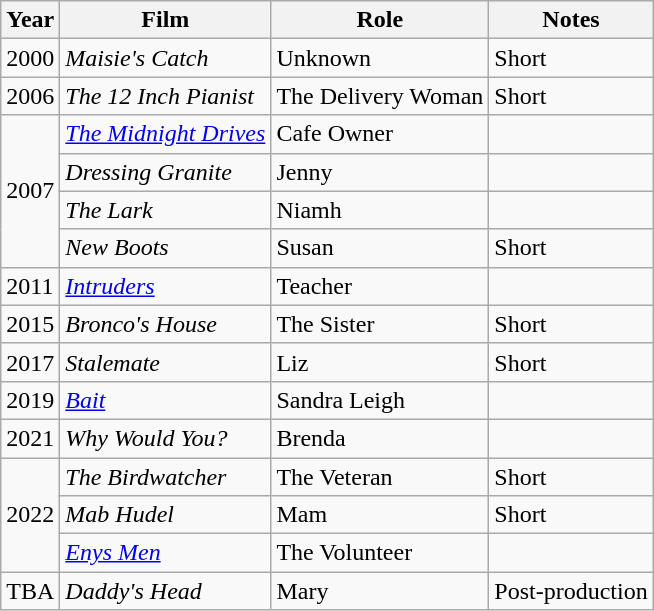<table class="wikitable sortable">
<tr>
<th>Year</th>
<th>Film</th>
<th>Role</th>
<th>Notes</th>
</tr>
<tr>
<td>2000</td>
<td><em>Maisie's Catch</em></td>
<td>Unknown</td>
<td>Short</td>
</tr>
<tr>
<td>2006</td>
<td><em>The 12 Inch Pianist</em></td>
<td>The Delivery Woman</td>
<td>Short</td>
</tr>
<tr>
<td rowspan="4">2007</td>
<td><em><a href='#'>The Midnight Drives</a></em></td>
<td>Cafe Owner</td>
<td></td>
</tr>
<tr>
<td><em>Dressing Granite</em></td>
<td>Jenny</td>
<td></td>
</tr>
<tr>
<td><em>The Lark</em></td>
<td>Niamh</td>
<td></td>
</tr>
<tr>
<td><em>New Boots</em></td>
<td>Susan</td>
<td>Short</td>
</tr>
<tr>
<td>2011</td>
<td><a href='#'><em>Intruders</em></a></td>
<td>Teacher</td>
<td></td>
</tr>
<tr>
<td>2015</td>
<td><em>Bronco's House</em></td>
<td>The Sister</td>
<td>Short</td>
</tr>
<tr>
<td>2017</td>
<td><em>Stalemate</em></td>
<td>Liz</td>
<td>Short</td>
</tr>
<tr>
<td>2019</td>
<td><a href='#'><em>Bait</em></a></td>
<td>Sandra Leigh</td>
<td></td>
</tr>
<tr>
<td>2021</td>
<td><em>Why Would You?</em></td>
<td>Brenda</td>
<td></td>
</tr>
<tr>
<td rowspan="3">2022</td>
<td><em>The Birdwatcher</em></td>
<td>The Veteran</td>
<td>Short</td>
</tr>
<tr>
<td><em>Mab Hudel</em></td>
<td>Mam</td>
<td>Short</td>
</tr>
<tr>
<td><em><a href='#'>Enys Men</a></em></td>
<td>The Volunteer</td>
<td></td>
</tr>
<tr>
<td>TBA</td>
<td><em>Daddy's Head</em></td>
<td>Mary</td>
<td>Post-production</td>
</tr>
</table>
